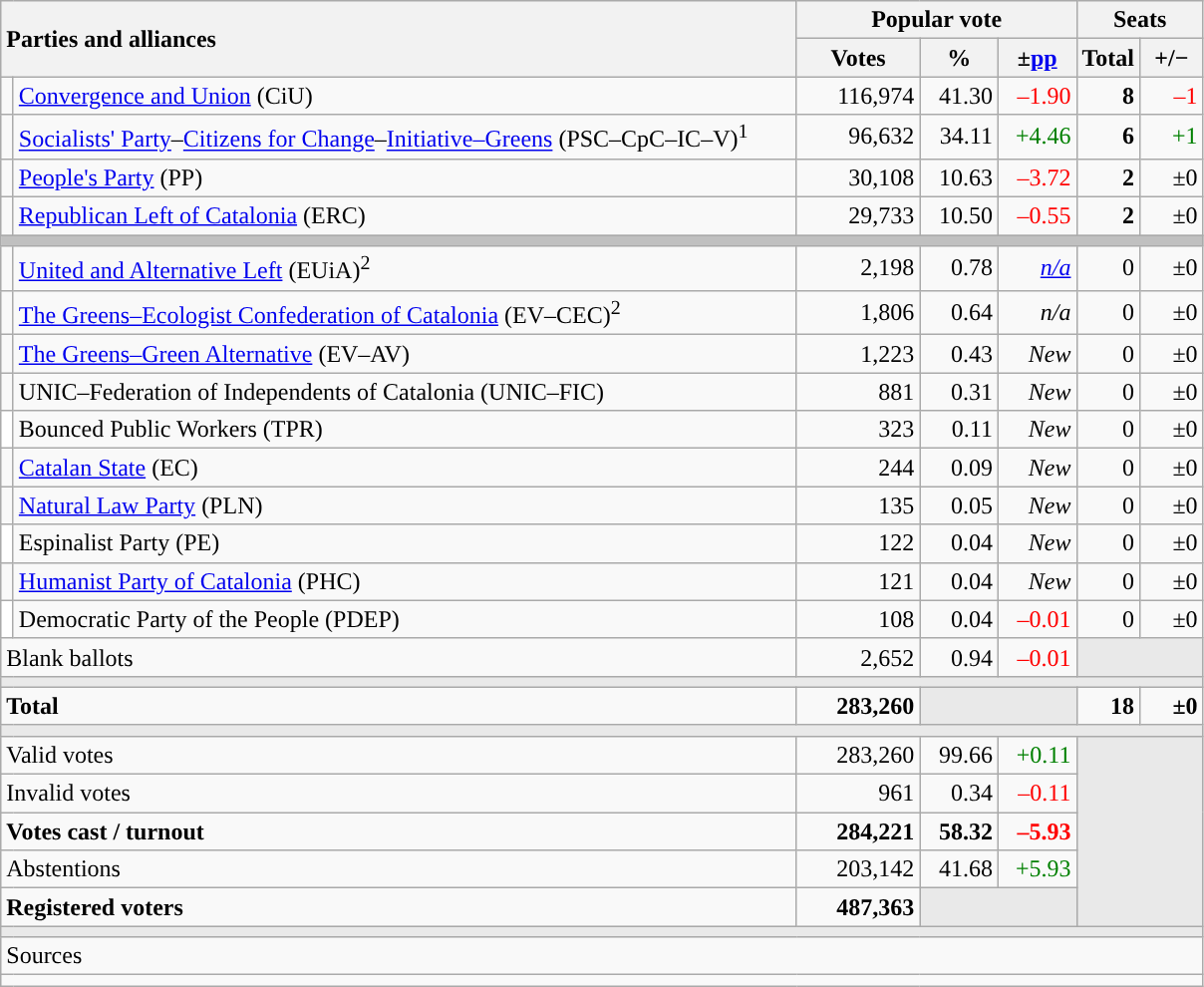<table class="wikitable" style="text-align:right;">
<tr>
<th style="text-align:left;" rowspan="2" colspan="2" width="525">Parties and alliances</th>
<th colspan="3">Popular vote</th>
<th colspan="2">Seats</th>
</tr>
<tr>
<th width="75">Votes</th>
<th width="45">%</th>
<th width="45">±<a href='#'>pp</a></th>
<th width="35">Total</th>
<th width="35">+/−</th>
</tr>
<tr>
<td width="1" style="color:inherit;background:"></td>
<td align="left"><a href='#'>Convergence and Union</a> (CiU)</td>
<td>116,974</td>
<td>41.30</td>
<td style="color:red;">–1.90</td>
<td><strong>8</strong></td>
<td style="color:red;">–1</td>
</tr>
<tr>
<td style="color:inherit;background:"></td>
<td align="left"><a href='#'>Socialists' Party</a>–<a href='#'>Citizens for Change</a>–<a href='#'>Initiative–Greens</a> (PSC–CpC–IC–V)<sup>1</sup></td>
<td>96,632</td>
<td>34.11</td>
<td style="color:green;">+4.46</td>
<td><strong>6</strong></td>
<td style="color:green;">+1</td>
</tr>
<tr>
<td style="color:inherit;background:"></td>
<td align="left"><a href='#'>People's Party</a> (PP)</td>
<td>30,108</td>
<td>10.63</td>
<td style="color:red;">–3.72</td>
<td><strong>2</strong></td>
<td>±0</td>
</tr>
<tr>
<td style="color:inherit;background:"></td>
<td align="left"><a href='#'>Republican Left of Catalonia</a> (ERC)</td>
<td>29,733</td>
<td>10.50</td>
<td style="color:red;">–0.55</td>
<td><strong>2</strong></td>
<td>±0</td>
</tr>
<tr>
<td colspan="7" bgcolor="#C0C0C0"></td>
</tr>
<tr>
<td style="color:inherit;background:"></td>
<td align="left"><a href='#'>United and Alternative Left</a> (EUiA)<sup>2</sup></td>
<td>2,198</td>
<td>0.78</td>
<td><em><a href='#'>n/a</a></em></td>
<td>0</td>
<td>±0</td>
</tr>
<tr>
<td style="color:inherit;background:"></td>
<td align="left"><a href='#'>The Greens–Ecologist Confederation of Catalonia</a> (EV–CEC)<sup>2</sup></td>
<td>1,806</td>
<td>0.64</td>
<td><em>n/a</em></td>
<td>0</td>
<td>±0</td>
</tr>
<tr>
<td style="color:inherit;background:"></td>
<td align="left"><a href='#'>The Greens–Green Alternative</a> (EV–AV)</td>
<td>1,223</td>
<td>0.43</td>
<td><em>New</em></td>
<td>0</td>
<td>±0</td>
</tr>
<tr>
<td style="color:inherit;background:"></td>
<td align="left">UNIC–Federation of Independents of Catalonia (UNIC–FIC)</td>
<td>881</td>
<td>0.31</td>
<td><em>New</em></td>
<td>0</td>
<td>±0</td>
</tr>
<tr>
<td bgcolor="white"></td>
<td align="left">Bounced Public Workers (TPR)</td>
<td>323</td>
<td>0.11</td>
<td><em>New</em></td>
<td>0</td>
<td>±0</td>
</tr>
<tr>
<td style="color:inherit;background:"></td>
<td align="left"><a href='#'>Catalan State</a> (EC)</td>
<td>244</td>
<td>0.09</td>
<td><em>New</em></td>
<td>0</td>
<td>±0</td>
</tr>
<tr>
<td style="color:inherit;background:"></td>
<td align="left"><a href='#'>Natural Law Party</a> (PLN)</td>
<td>135</td>
<td>0.05</td>
<td><em>New</em></td>
<td>0</td>
<td>±0</td>
</tr>
<tr>
<td bgcolor="white"></td>
<td align="left">Espinalist Party (PE)</td>
<td>122</td>
<td>0.04</td>
<td><em>New</em></td>
<td>0</td>
<td>±0</td>
</tr>
<tr>
<td style="color:inherit;background:"></td>
<td align="left"><a href='#'>Humanist Party of Catalonia</a> (PHC)</td>
<td>121</td>
<td>0.04</td>
<td><em>New</em></td>
<td>0</td>
<td>±0</td>
</tr>
<tr>
<td bgcolor="white"></td>
<td align="left">Democratic Party of the People (PDEP)</td>
<td>108</td>
<td>0.04</td>
<td style="color:red;">–0.01</td>
<td>0</td>
<td>±0</td>
</tr>
<tr>
<td align="left" colspan="2">Blank ballots</td>
<td>2,652</td>
<td>0.94</td>
<td style="color:red;">–0.01</td>
<td bgcolor="#E9E9E9" colspan="2"></td>
</tr>
<tr>
<td colspan="7" bgcolor="#E9E9E9"></td>
</tr>
<tr style="font-weight:bold;">
<td align="left" colspan="2">Total</td>
<td>283,260</td>
<td bgcolor="#E9E9E9" colspan="2"></td>
<td>18</td>
<td>±0</td>
</tr>
<tr>
<td colspan="7" bgcolor="#E9E9E9"></td>
</tr>
<tr>
<td align="left" colspan="2">Valid votes</td>
<td>283,260</td>
<td>99.66</td>
<td style="color:green;">+0.11</td>
<td bgcolor="#E9E9E9" colspan="2" rowspan="5"></td>
</tr>
<tr>
<td align="left" colspan="2">Invalid votes</td>
<td>961</td>
<td>0.34</td>
<td style="color:red;">–0.11</td>
</tr>
<tr style="font-weight:bold;">
<td align="left" colspan="2">Votes cast / turnout</td>
<td>284,221</td>
<td>58.32</td>
<td style="color:red;">–5.93</td>
</tr>
<tr>
<td align="left" colspan="2">Abstentions</td>
<td>203,142</td>
<td>41.68</td>
<td style="color:green;">+5.93</td>
</tr>
<tr style="font-weight:bold;">
<td align="left" colspan="2">Registered voters</td>
<td>487,363</td>
<td bgcolor="#E9E9E9" colspan="2"></td>
</tr>
<tr>
<td colspan="7" bgcolor="#E9E9E9"></td>
</tr>
<tr>
<td align="left" colspan="7">Sources</td>
</tr>
<tr>
<td colspan="7" style="text-align:left; max-width:790px;"></td>
</tr>
</table>
